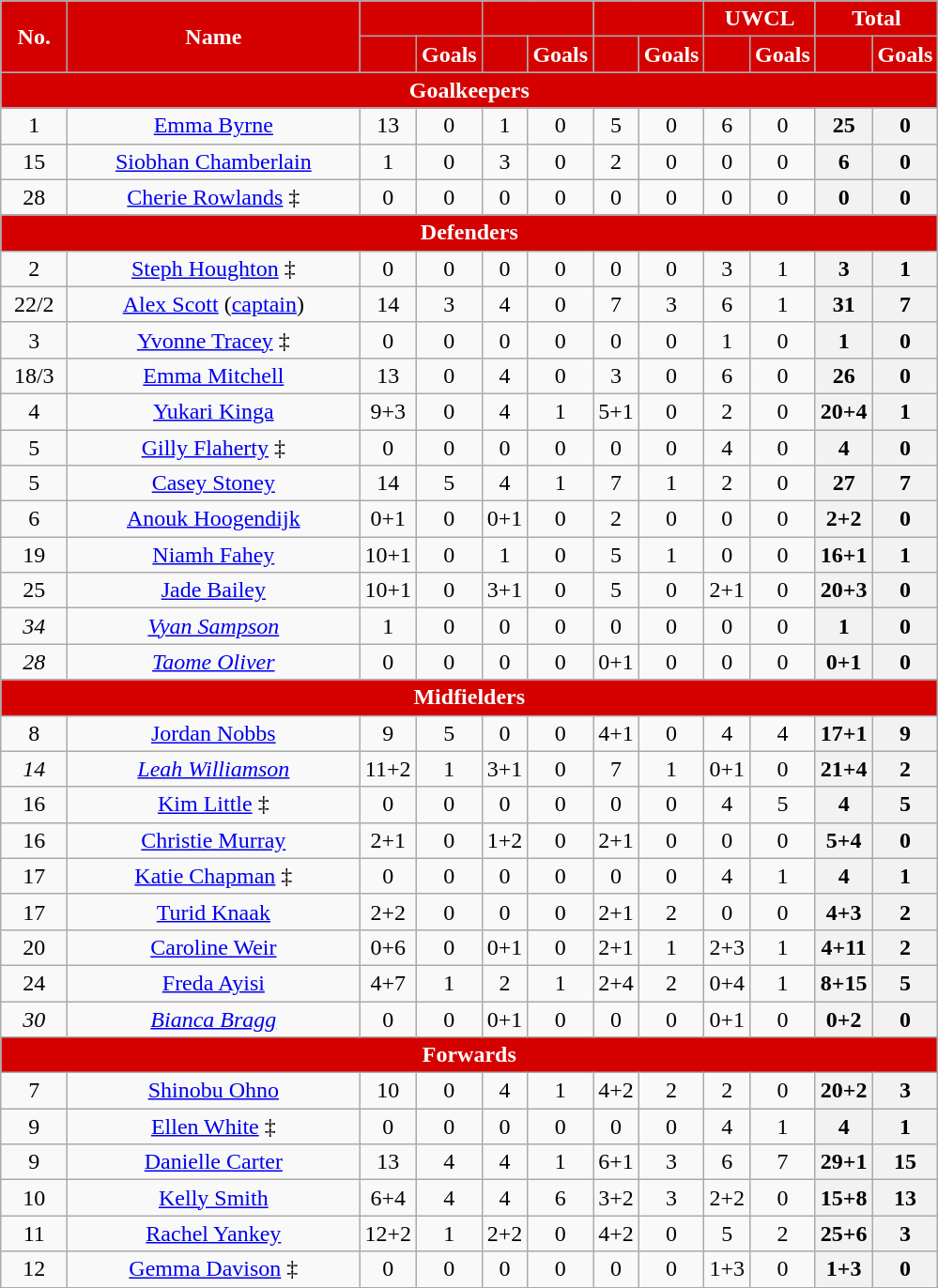<table class="wikitable" style="text-align:center; font-size:100%; ">
<tr>
<th rowspan="2" style="background:#d50000; color:white; text-align:center; width:40px">No.</th>
<th rowspan="2" style="background:#d50000; color:white; text-align:center;width:200px">Name</th>
<th colspan="2" style="background:#d50000; color:white; text-align:center;"><a href='#'></a></th>
<th colspan="2" style="background:#d50000; color:white; text-align:center;"><a href='#'></a></th>
<th colspan="2" style="background:#d50000; color:white; text-align:center;"></th>
<th colspan="2" style="background:#d50000; color:white; text-align:center;">UWCL</th>
<th colspan="2" style="background:#d50000; color:white; text-align:center;">Total</th>
</tr>
<tr>
<th style="background:#d50000; color:white; text-align:center;width=50px"></th>
<th style="background:#d50000; color:white; text-align:center;width=50px">Goals</th>
<th style="background:#d50000; color:white; text-align:center;width=50px"></th>
<th style="background:#d50000; color:white; text-align:center;width=50px">Goals</th>
<th style="background:#d50000; color:white; text-align:center;width=50px"></th>
<th style="background:#d50000; color:white; text-align:center;width=50px">Goals</th>
<th style="background:#d50000; color:white; text-align:center;width=50px"></th>
<th style="background:#d50000; color:white; text-align:center;width=50px">Goals</th>
<th style="background:#d50000; color:white; text-align:center;width=50px"></th>
<th style="background:#d50000; color:white; text-align:center;width=50px">Goals</th>
</tr>
<tr>
<th colspan="12" style="background:#d50000; color:white; text-align:center">Goalkeepers</th>
</tr>
<tr>
<td>1</td>
<td> <a href='#'>Emma Byrne</a></td>
<td>13</td>
<td>0</td>
<td>1</td>
<td>0</td>
<td>5</td>
<td>0</td>
<td>6</td>
<td>0</td>
<th>25</th>
<th>0</th>
</tr>
<tr>
<td>15</td>
<td><em></em> <a href='#'>Siobhan Chamberlain</a></td>
<td>1</td>
<td>0</td>
<td>3</td>
<td>0</td>
<td>2</td>
<td>0</td>
<td>0</td>
<td>0</td>
<th>6</th>
<th>0</th>
</tr>
<tr>
<td>28</td>
<td><em></em> <a href='#'>Cherie Rowlands</a> ‡</td>
<td>0</td>
<td>0</td>
<td>0</td>
<td>0</td>
<td>0</td>
<td>0</td>
<td>0</td>
<td>0</td>
<th>0</th>
<th>0</th>
</tr>
<tr>
<th colspan="12" style="background:#d50000; color:white; text-align:center">Defenders</th>
</tr>
<tr>
<td>2</td>
<td> <a href='#'>Steph Houghton</a> ‡</td>
<td>0</td>
<td>0</td>
<td>0</td>
<td>0</td>
<td>0</td>
<td>0</td>
<td>3</td>
<td>1</td>
<th>3</th>
<th>1</th>
</tr>
<tr>
<td>22/2</td>
<td> <a href='#'>Alex Scott</a> (<a href='#'>captain</a>)</td>
<td>14</td>
<td>3</td>
<td>4</td>
<td>0</td>
<td>7</td>
<td>3</td>
<td>6</td>
<td>1</td>
<th>31</th>
<th>7</th>
</tr>
<tr>
<td>3</td>
<td> <a href='#'>Yvonne Tracey</a> ‡</td>
<td>0</td>
<td>0</td>
<td>0</td>
<td>0</td>
<td>0</td>
<td>0</td>
<td>1</td>
<td>0</td>
<th>1</th>
<th>0</th>
</tr>
<tr>
<td>18/3</td>
<td> <a href='#'>Emma Mitchell</a></td>
<td>13</td>
<td>0</td>
<td>4</td>
<td>0</td>
<td>3</td>
<td>0</td>
<td>6</td>
<td>0</td>
<th>26</th>
<th>0</th>
</tr>
<tr>
<td>4</td>
<td> <a href='#'>Yukari Kinga</a></td>
<td>9+3</td>
<td>0</td>
<td>4</td>
<td>1</td>
<td>5+1</td>
<td>0</td>
<td>2</td>
<td>0</td>
<th>20+4</th>
<th>1</th>
</tr>
<tr>
<td>5</td>
<td> <a href='#'>Gilly Flaherty</a> ‡</td>
<td>0</td>
<td>0</td>
<td>0</td>
<td>0</td>
<td>0</td>
<td>0</td>
<td>4</td>
<td>0</td>
<th>4</th>
<th>0</th>
</tr>
<tr>
<td>5</td>
<td> <a href='#'>Casey Stoney</a></td>
<td>14</td>
<td>5</td>
<td>4</td>
<td>1</td>
<td>7</td>
<td>1</td>
<td>2</td>
<td>0</td>
<th>27</th>
<th>7</th>
</tr>
<tr>
<td>6</td>
<td> <a href='#'>Anouk Hoogendijk</a></td>
<td>0+1</td>
<td>0</td>
<td>0+1</td>
<td>0</td>
<td>2</td>
<td>0</td>
<td>0</td>
<td>0</td>
<th>2+2</th>
<th>0</th>
</tr>
<tr>
<td>19</td>
<td> <a href='#'>Niamh Fahey</a></td>
<td>10+1</td>
<td>0</td>
<td>1</td>
<td>0</td>
<td>5</td>
<td>1</td>
<td>0</td>
<td>0</td>
<th>16+1</th>
<th>1</th>
</tr>
<tr>
<td>25</td>
<td> <a href='#'>Jade Bailey</a></td>
<td>10+1</td>
<td>0</td>
<td>3+1</td>
<td>0</td>
<td>5</td>
<td>0</td>
<td>2+1</td>
<td>0</td>
<th>20+3</th>
<th>0</th>
</tr>
<tr>
<td><em>34</em></td>
<td><em> <a href='#'>Vyan Sampson</a></em></td>
<td>1</td>
<td>0</td>
<td>0</td>
<td>0</td>
<td>0</td>
<td>0</td>
<td>0</td>
<td>0</td>
<th>1</th>
<th>0</th>
</tr>
<tr>
<td><em>28</em></td>
<td><em> <a href='#'>Taome Oliver</a></em></td>
<td>0</td>
<td>0</td>
<td>0</td>
<td>0</td>
<td>0+1</td>
<td>0</td>
<td>0</td>
<td>0</td>
<th>0+1</th>
<th>0</th>
</tr>
<tr>
<th colspan="12" style="background:#d50000; color:white; text-align:center">Midfielders</th>
</tr>
<tr>
<td>8</td>
<td> <a href='#'>Jordan Nobbs</a></td>
<td>9</td>
<td>5</td>
<td>0</td>
<td>0</td>
<td>4+1</td>
<td>0</td>
<td>4</td>
<td>4</td>
<th>17+1</th>
<th>9</th>
</tr>
<tr>
<td><em>14</em></td>
<td><em> <a href='#'>Leah Williamson</a></em></td>
<td>11+2</td>
<td>1</td>
<td>3+1</td>
<td>0</td>
<td>7</td>
<td>1</td>
<td>0+1</td>
<td>0</td>
<th>21+4</th>
<th>2</th>
</tr>
<tr>
<td>16</td>
<td> <a href='#'>Kim Little</a> ‡</td>
<td>0</td>
<td>0</td>
<td>0</td>
<td>0</td>
<td>0</td>
<td>0</td>
<td>4</td>
<td>5</td>
<th>4</th>
<th>5</th>
</tr>
<tr>
<td>16</td>
<td> <a href='#'>Christie Murray</a></td>
<td>2+1</td>
<td>0</td>
<td>1+2</td>
<td>0</td>
<td>2+1</td>
<td>0</td>
<td>0</td>
<td>0</td>
<th>5+4</th>
<th>0</th>
</tr>
<tr>
<td>17</td>
<td><em></em> <a href='#'>Katie Chapman</a> ‡</td>
<td>0</td>
<td>0</td>
<td>0</td>
<td>0</td>
<td>0</td>
<td>0</td>
<td>4</td>
<td>1</td>
<th>4</th>
<th>1</th>
</tr>
<tr>
<td>17</td>
<td> <a href='#'>Turid Knaak</a></td>
<td>2+2</td>
<td>0</td>
<td>0</td>
<td>0</td>
<td>2+1</td>
<td>2</td>
<td>0</td>
<td>0</td>
<th>4+3</th>
<th>2</th>
</tr>
<tr>
<td>20</td>
<td> <a href='#'>Caroline Weir</a></td>
<td>0+6</td>
<td>0</td>
<td>0+1</td>
<td>0</td>
<td>2+1</td>
<td>1</td>
<td>2+3</td>
<td>1</td>
<th>4+11</th>
<th>2</th>
</tr>
<tr>
<td>24</td>
<td> <a href='#'>Freda Ayisi</a></td>
<td>4+7</td>
<td>1</td>
<td>2</td>
<td>1</td>
<td>2+4</td>
<td>2</td>
<td>0+4</td>
<td>1</td>
<th>8+15</th>
<th>5</th>
</tr>
<tr>
<td><em>30</em></td>
<td><em> <a href='#'>Bianca Bragg</a></em></td>
<td>0</td>
<td>0</td>
<td>0+1</td>
<td>0</td>
<td>0</td>
<td>0</td>
<td>0+1</td>
<td>0</td>
<th>0+2</th>
<th>0</th>
</tr>
<tr>
<th colspan="12" style="background:#d50000; color:white; text-align:center">Forwards</th>
</tr>
<tr>
<td>7</td>
<td> <a href='#'>Shinobu Ohno</a></td>
<td>10</td>
<td>0</td>
<td>4</td>
<td>1</td>
<td>4+2</td>
<td>2</td>
<td>2</td>
<td>0</td>
<th>20+2</th>
<th>3</th>
</tr>
<tr>
<td>9</td>
<td> <a href='#'>Ellen White</a> ‡</td>
<td>0</td>
<td>0</td>
<td>0</td>
<td>0</td>
<td>0</td>
<td>0</td>
<td>4</td>
<td>1</td>
<th>4</th>
<th>1</th>
</tr>
<tr>
<td>9</td>
<td> <a href='#'>Danielle Carter</a></td>
<td>13</td>
<td>4</td>
<td>4</td>
<td>1</td>
<td>6+1</td>
<td>3</td>
<td>6</td>
<td>7</td>
<th>29+1</th>
<th>15</th>
</tr>
<tr>
<td>10</td>
<td> <a href='#'>Kelly Smith</a></td>
<td>6+4</td>
<td>4</td>
<td>4</td>
<td>6</td>
<td>3+2</td>
<td>3</td>
<td>2+2</td>
<td>0</td>
<th>15+8</th>
<th>13</th>
</tr>
<tr>
<td>11</td>
<td> <a href='#'>Rachel Yankey</a></td>
<td>12+2</td>
<td>1</td>
<td>2+2</td>
<td>0</td>
<td>4+2</td>
<td>0</td>
<td>5</td>
<td>2</td>
<th>25+6</th>
<th>3</th>
</tr>
<tr>
<td>12</td>
<td> <a href='#'>Gemma Davison</a> ‡</td>
<td>0</td>
<td>0</td>
<td>0</td>
<td>0</td>
<td>0</td>
<td>0</td>
<td>1+3</td>
<td>0</td>
<th>1+3</th>
<th>0</th>
</tr>
</table>
